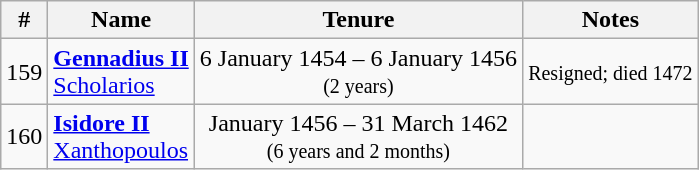<table class="wikitable" f>
<tr>
<th>#</th>
<th>Name</th>
<th>Tenure</th>
<th>Notes</th>
</tr>
<tr>
<td>159</td>
<td><a href='#'><strong>Gennadius II</strong><br>Scholarios</a></td>
<td style="text-align:center">6 January 1454 – 6 January 1456<br><small>(2 years)</small></td>
<td><small>Resigned; died  1472</small></td>
</tr>
<tr>
<td>160</td>
<td><a href='#'><strong>Isidore II</strong><br>Xanthopoulos</a></td>
<td style="text-align:center">January 1456 – 31 March 1462<br><small>(6 years and 2 months)</small></td>
<td></td>
</tr>
</table>
